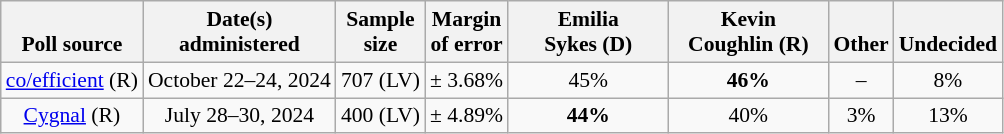<table class="wikitable" style="font-size:90%;text-align:center;">
<tr valign=bottom>
<th>Poll source</th>
<th>Date(s)<br>administered</th>
<th>Sample<br>size</th>
<th>Margin<br>of error</th>
<th style="width:100px;">Emilia<br>Sykes (D)</th>
<th style="width:100px;">Kevin<br>Coughlin (R)</th>
<th>Other</th>
<th>Undecided</th>
</tr>
<tr>
<td><a href='#'>co/efficient</a> (R)</td>
<td>October 22–24, 2024</td>
<td>707 (LV)</td>
<td>± 3.68%</td>
<td>45%</td>
<td><strong>46%</strong></td>
<td>–</td>
<td>8%</td>
</tr>
<tr>
<td><a href='#'>Cygnal</a> (R)</td>
<td>July 28–30, 2024</td>
<td>400 (LV)</td>
<td>± 4.89%</td>
<td><strong>44%</strong></td>
<td>40%</td>
<td>3%</td>
<td>13%</td>
</tr>
</table>
